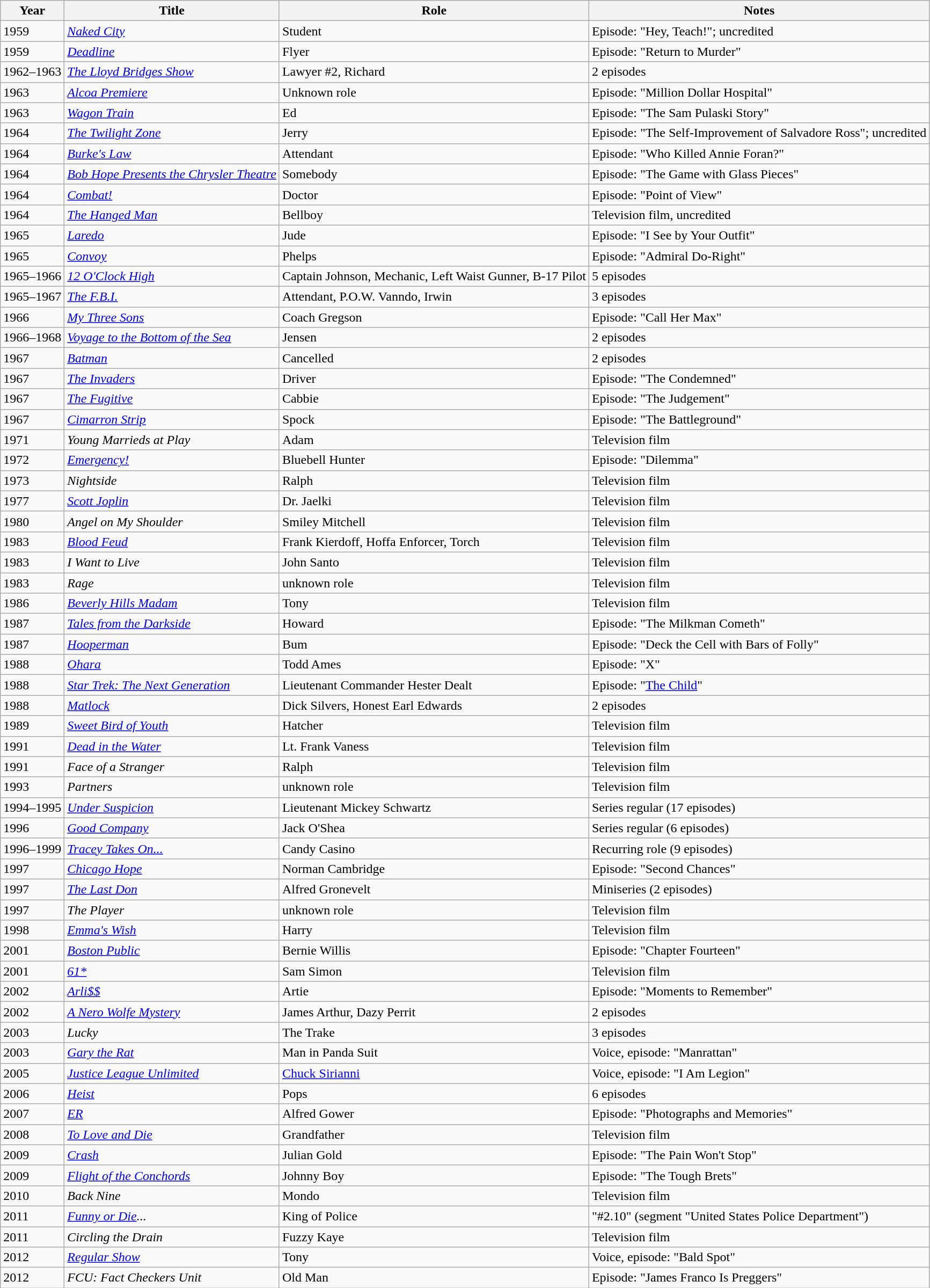<table class="wikitable">
<tr>
<th>Year</th>
<th>Title</th>
<th>Role</th>
<th>Notes</th>
</tr>
<tr>
<td>1959</td>
<td><em><a href='#'>Naked City</a></em></td>
<td>Student</td>
<td>Episode: "Hey, Teach!"; uncredited</td>
</tr>
<tr>
<td>1959</td>
<td><em><a href='#'>Deadline</a></em></td>
<td>Flyer</td>
<td>Episode: "Return to Murder"</td>
</tr>
<tr>
<td>1962–1963</td>
<td><em><a href='#'>The Lloyd Bridges Show</a></em></td>
<td>Lawyer #2, Richard</td>
<td>2 episodes</td>
</tr>
<tr>
<td>1963</td>
<td><em><a href='#'>Alcoa Premiere</a></em></td>
<td>Unknown role</td>
<td>Episode: "Million Dollar Hospital"</td>
</tr>
<tr>
<td>1963</td>
<td><em><a href='#'>Wagon Train</a></em></td>
<td>Ed</td>
<td>Episode: "The Sam Pulaski Story"</td>
</tr>
<tr>
<td>1964</td>
<td><em><a href='#'>The Twilight Zone</a></em></td>
<td>Jerry</td>
<td>Episode: "The Self-Improvement of Salvadore Ross"; uncredited</td>
</tr>
<tr>
<td>1964</td>
<td><em><a href='#'>Burke's Law</a></em></td>
<td>Attendant</td>
<td>Episode: "Who Killed Annie Foran?"</td>
</tr>
<tr>
<td>1964</td>
<td><em><a href='#'>Bob Hope Presents the Chrysler Theatre</a></em></td>
<td>Somebody</td>
<td>Episode: "The Game with Glass Pieces"</td>
</tr>
<tr>
<td>1964</td>
<td><em><a href='#'>Combat!</a></em></td>
<td>Doctor</td>
<td>Episode: "Point of View"</td>
</tr>
<tr>
<td>1964</td>
<td><em><a href='#'>The Hanged Man</a></em></td>
<td>Bellboy</td>
<td>Television film, uncredited</td>
</tr>
<tr>
<td>1965</td>
<td><em><a href='#'>Laredo</a></em></td>
<td>Jude</td>
<td>Episode: "I See by Your Outfit"</td>
</tr>
<tr>
<td>1965</td>
<td><em><a href='#'>Convoy</a></em></td>
<td>Phelps</td>
<td>Episode: "Admiral Do-Right"</td>
</tr>
<tr>
<td>1965–1966</td>
<td><em><a href='#'>12 O'Clock High</a></em></td>
<td>Captain Johnson, Mechanic, Left Waist Gunner, B-17 Pilot</td>
<td>5 episodes</td>
</tr>
<tr>
<td>1965–1967</td>
<td><em><a href='#'>The F.B.I.</a></em></td>
<td>Attendant, P.O.W. Vanndo, Irwin</td>
<td>3 episodes</td>
</tr>
<tr>
<td>1966</td>
<td><em><a href='#'>My Three Sons</a></em></td>
<td>Coach Gregson</td>
<td>Episode: "Call Her Max"</td>
</tr>
<tr>
<td>1966–1968</td>
<td><em><a href='#'>Voyage to the Bottom of the Sea</a></em></td>
<td>Jensen</td>
<td>2 episodes</td>
</tr>
<tr>
<td>1967</td>
<td><em><a href='#'>Batman</a></em></td>
<td>Cancelled</td>
<td>2 episodes</td>
</tr>
<tr>
<td>1967</td>
<td><em><a href='#'>The Invaders</a></em></td>
<td>Driver</td>
<td>Episode: "The Condemned"</td>
</tr>
<tr>
<td>1967</td>
<td><em><a href='#'>The Fugitive</a></em></td>
<td>Cabbie</td>
<td>Episode: "The Judgement"</td>
</tr>
<tr>
<td>1967</td>
<td><em><a href='#'>Cimarron Strip</a></em></td>
<td>Spock</td>
<td>Episode: "The Battleground"</td>
</tr>
<tr>
<td>1971</td>
<td><em>Young Marrieds at Play</em></td>
<td>Adam</td>
<td>Television film</td>
</tr>
<tr>
<td>1972</td>
<td><em><a href='#'>Emergency!</a></em></td>
<td>Bluebell Hunter</td>
<td>Episode: "Dilemma"</td>
</tr>
<tr>
<td>1973</td>
<td><em>Nightside</em></td>
<td>Ralph</td>
<td>Television film</td>
</tr>
<tr>
<td>1977</td>
<td><em><a href='#'>Scott Joplin</a></em></td>
<td>Dr. Jaelki</td>
<td>Television film</td>
</tr>
<tr>
<td>1980</td>
<td><em>Angel on My Shoulder</em></td>
<td>Smiley Mitchell</td>
<td>Television film</td>
</tr>
<tr>
<td>1983</td>
<td><em><a href='#'>Blood Feud</a></em></td>
<td>Frank Kierdoff, Hoffa Enforcer, Torch</td>
<td>Television film</td>
</tr>
<tr>
<td>1983</td>
<td><em>I Want to Live</em></td>
<td>John Santo</td>
<td>Television film</td>
</tr>
<tr>
<td>1983</td>
<td><em>Rage</em></td>
<td>unknown role</td>
<td>Television film</td>
</tr>
<tr>
<td>1986</td>
<td><em><a href='#'>Beverly Hills Madam</a></em></td>
<td>Tony</td>
<td>Television film</td>
</tr>
<tr>
<td>1987</td>
<td><em><a href='#'>Tales from the Darkside</a></em></td>
<td>Howard</td>
<td>Episode: "The Milkman Cometh"</td>
</tr>
<tr>
<td>1987</td>
<td><em><a href='#'>Hooperman</a></em></td>
<td>Bum</td>
<td>Episode: "Deck the Cell with Bars of Folly"</td>
</tr>
<tr>
<td>1988</td>
<td><em><a href='#'>Ohara</a></em></td>
<td>Todd Ames</td>
<td>Episode: "X"</td>
</tr>
<tr>
<td>1988</td>
<td><em><a href='#'>Star Trek: The Next Generation</a></em></td>
<td>Lieutenant Commander Hester Dealt</td>
<td>Episode: "<a href='#'>The Child</a>"</td>
</tr>
<tr>
<td>1988</td>
<td><em><a href='#'>Matlock</a></em></td>
<td>Dick Silvers, Honest Earl Edwards</td>
<td>2 episodes</td>
</tr>
<tr>
<td>1989</td>
<td><em><a href='#'>Sweet Bird of Youth</a></em></td>
<td>Hatcher</td>
<td>Television film</td>
</tr>
<tr>
<td>1991</td>
<td><em><a href='#'>Dead in the Water</a></em></td>
<td>Lt. Frank Vaness</td>
<td>Television film</td>
</tr>
<tr>
<td>1991</td>
<td><em>Face of a Stranger</em></td>
<td>Ralph</td>
<td>Television film</td>
</tr>
<tr>
<td>1993</td>
<td><em>Partners</em></td>
<td>unknown role</td>
<td>Television film</td>
</tr>
<tr>
<td>1994–1995</td>
<td><em><a href='#'>Under Suspicion</a></em></td>
<td>Lieutenant Mickey Schwartz</td>
<td>Series regular (17 episodes)</td>
</tr>
<tr>
<td>1996</td>
<td><em><a href='#'>Good Company</a></em></td>
<td>Jack O'Shea</td>
<td>Series regular (6 episodes)</td>
</tr>
<tr>
<td>1996–1999</td>
<td><em><a href='#'>Tracey Takes On...</a></em></td>
<td>Candy Casino</td>
<td>Recurring role (9 episodes)</td>
</tr>
<tr>
<td>1997</td>
<td><em><a href='#'>Chicago Hope</a></em></td>
<td>Norman Cambridge</td>
<td>Episode: "Second Chances"</td>
</tr>
<tr>
<td>1997</td>
<td><em><a href='#'>The Last Don</a></em></td>
<td>Alfred Gronevelt</td>
<td>Miniseries (2 episodes)</td>
</tr>
<tr>
<td>1997</td>
<td><em>The Player</em></td>
<td>unknown role</td>
<td>Television film</td>
</tr>
<tr>
<td>1998</td>
<td><em><a href='#'>Emma's Wish</a></em></td>
<td>Harry</td>
<td>Television film</td>
</tr>
<tr>
<td>2001</td>
<td><em><a href='#'>Boston Public</a></em></td>
<td>Bernie Willis</td>
<td>Episode: "Chapter Fourteen"</td>
</tr>
<tr>
<td>2001</td>
<td><em><a href='#'>61*</a></em></td>
<td>Sam Simon</td>
<td>Television film</td>
</tr>
<tr>
<td>2002</td>
<td><em><a href='#'>Arli$$</a></em></td>
<td>Artie</td>
<td>Episode: "Moments to Remember"</td>
</tr>
<tr>
<td>2002</td>
<td><em><a href='#'>A Nero Wolfe Mystery</a></em></td>
<td>James Arthur, Dazy Perrit</td>
<td>2 episodes</td>
</tr>
<tr>
<td>2003</td>
<td><em>Lucky</em></td>
<td>The Trake</td>
<td>3 episodes</td>
</tr>
<tr>
<td>2003</td>
<td><em><a href='#'>Gary the Rat</a></em></td>
<td>Man in Panda Suit</td>
<td>Voice, episode: "Manrattan"</td>
</tr>
<tr>
<td>2005</td>
<td><em><a href='#'>Justice League Unlimited</a></em></td>
<td><a href='#'>Chuck Sirianni</a></td>
<td>Voice, episode: "I Am Legion"</td>
</tr>
<tr>
<td>2006</td>
<td><em><a href='#'>Heist</a></em></td>
<td>Pops</td>
<td>6 episodes</td>
</tr>
<tr>
<td>2007</td>
<td><em><a href='#'>ER</a></em></td>
<td>Alfred Gower</td>
<td>Episode: "Photographs and Memories"</td>
</tr>
<tr>
<td>2008</td>
<td><em><a href='#'>To Love and Die</a></em></td>
<td>Grandfather</td>
<td>Television film</td>
</tr>
<tr>
<td>2009</td>
<td><em><a href='#'>Crash</a></em></td>
<td>Julian Gold</td>
<td>Episode: "The Pain Won't Stop"</td>
</tr>
<tr>
<td>2009</td>
<td><em><a href='#'>Flight of the Conchords</a></em></td>
<td>Johnny Boy</td>
<td>Episode: "The Tough Brets"</td>
</tr>
<tr>
<td>2010</td>
<td><em>Back Nine</em></td>
<td>Mondo</td>
<td>Television film</td>
</tr>
<tr>
<td>2011</td>
<td><em><a href='#'>Funny or Die</a>...</em></td>
<td>King of Police</td>
<td>"#2.10" (segment "United States Police Department")</td>
</tr>
<tr>
<td>2011</td>
<td><em>Circling the Drain</em></td>
<td>Fuzzy Kaye</td>
<td>Television film</td>
</tr>
<tr>
<td>2012</td>
<td><em><a href='#'>Regular Show</a></em></td>
<td>Tony</td>
<td>Voice, episode: "Bald Spot"</td>
</tr>
<tr>
<td>2012</td>
<td><em>FCU: Fact Checkers Unit</em></td>
<td>Old Man</td>
<td>Episode: "James Franco Is Preggers"</td>
</tr>
</table>
